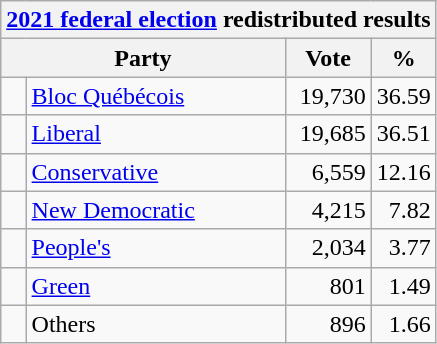<table class="wikitable">
<tr>
<th colspan="4"><a href='#'>2021 federal election</a> redistributed results</th>
</tr>
<tr>
<th bgcolor="#DDDDFF" width="130px" colspan="2">Party</th>
<th bgcolor="#DDDDFF" width="50px">Vote</th>
<th bgcolor="#DDDDFF" width="30px">%</th>
</tr>
<tr>
<td> </td>
<td><a href='#'>Bloc Québécois</a></td>
<td align=right>19,730</td>
<td align=right>36.59</td>
</tr>
<tr>
<td> </td>
<td><a href='#'>Liberal</a></td>
<td align=right>19,685</td>
<td align=right>36.51</td>
</tr>
<tr>
<td> </td>
<td><a href='#'>Conservative</a></td>
<td align=right>6,559</td>
<td align=right>12.16</td>
</tr>
<tr>
<td> </td>
<td><a href='#'>New Democratic</a></td>
<td align=right>4,215</td>
<td align=right>7.82</td>
</tr>
<tr>
<td> </td>
<td><a href='#'>People's</a></td>
<td align=right>2,034</td>
<td align=right>3.77</td>
</tr>
<tr>
<td> </td>
<td><a href='#'>Green</a></td>
<td align=right>801</td>
<td align=right>1.49</td>
</tr>
<tr>
<td> </td>
<td>Others</td>
<td align=right>896</td>
<td align=right>1.66</td>
</tr>
</table>
